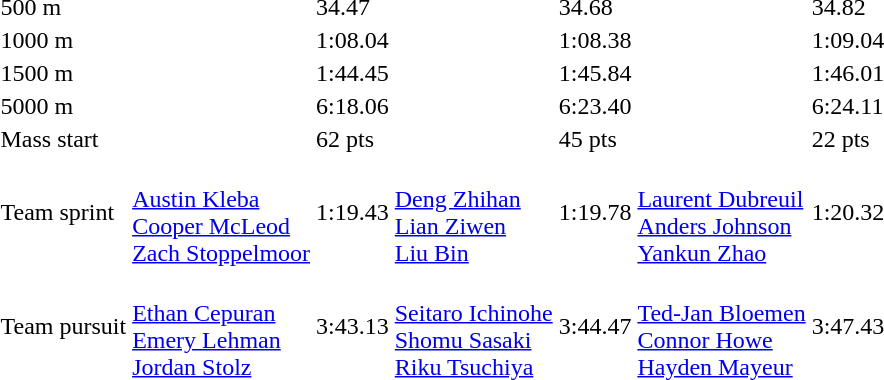<table>
<tr>
<td>500 m</td>
<td></td>
<td>34.47</td>
<td></td>
<td>34.68</td>
<td></td>
<td>34.82</td>
</tr>
<tr>
<td>1000 m</td>
<td></td>
<td>1:08.04 <strong></strong></td>
<td></td>
<td>1:08.38</td>
<td></td>
<td>1:09.04</td>
</tr>
<tr>
<td>1500 m</td>
<td></td>
<td>1:44.45 <strong></strong></td>
<td></td>
<td>1:45.84</td>
<td></td>
<td>1:46.01</td>
</tr>
<tr>
<td>5000 m</td>
<td></td>
<td>6:18.06 <strong></strong></td>
<td></td>
<td>6:23.40</td>
<td></td>
<td>6:24.11</td>
</tr>
<tr>
<td>Mass start</td>
<td></td>
<td>62 pts</td>
<td></td>
<td>45 pts</td>
<td></td>
<td>22 pts</td>
</tr>
<tr>
<td>Team sprint</td>
<td><br><a href='#'>Austin Kleba</a><br><a href='#'>Cooper McLeod</a><br><a href='#'>Zach Stoppelmoor</a></td>
<td>1:19.43</td>
<td><br><a href='#'>Deng Zhihan</a><br><a href='#'>Lian Ziwen</a><br><a href='#'>Liu Bin</a></td>
<td>1:19.78</td>
<td><br><a href='#'>Laurent Dubreuil</a><br><a href='#'>Anders Johnson</a><br><a href='#'>Yankun Zhao</a></td>
<td>1:20.32</td>
</tr>
<tr>
<td>Team pursuit</td>
<td><br><a href='#'>Ethan Cepuran</a><br><a href='#'>Emery Lehman</a><br><a href='#'>Jordan Stolz</a></td>
<td>3:43.13</td>
<td><br><a href='#'>Seitaro Ichinohe</a><br><a href='#'>Shomu Sasaki</a><br><a href='#'>Riku Tsuchiya</a></td>
<td>3:44.47</td>
<td><br><a href='#'>Ted-Jan Bloemen</a><br><a href='#'>Connor Howe</a><br><a href='#'>Hayden Mayeur</a></td>
<td>3:47.43</td>
</tr>
</table>
